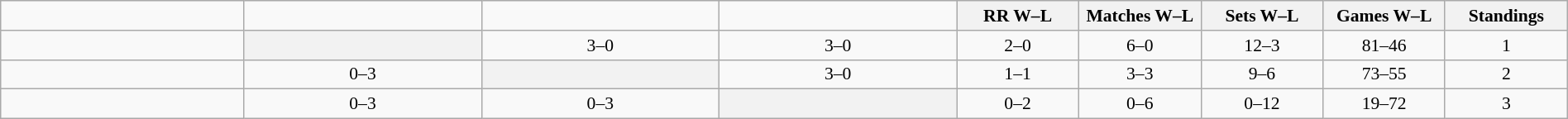<table class="wikitable" style="width: 100%; text-align:center; font-size:90%">
<tr>
<td width=166></td>
<td width=162></td>
<td width=162></td>
<td width=162></td>
<th width=80>RR W–L</th>
<th width=80>Matches W–L</th>
<th width=80>Sets W–L</th>
<th width=80>Games W–L</th>
<th width=80>Standings</th>
</tr>
<tr>
<td style="text-align:left;"></td>
<th bgcolor="ededed"></th>
<td>3–0</td>
<td>3–0</td>
<td>2–0</td>
<td>6–0</td>
<td>12–3</td>
<td>81–46</td>
<td>1</td>
</tr>
<tr>
<td style="text-align:left;"></td>
<td>0–3</td>
<th bgcolor="ededed"></th>
<td>3–0</td>
<td>1–1</td>
<td>3–3</td>
<td>9–6</td>
<td>73–55</td>
<td>2</td>
</tr>
<tr>
<td style="text-align:left;"></td>
<td>0–3</td>
<td>0–3</td>
<th bgcolor="ededed"></th>
<td>0–2</td>
<td>0–6</td>
<td>0–12</td>
<td>19–72</td>
<td>3</td>
</tr>
</table>
